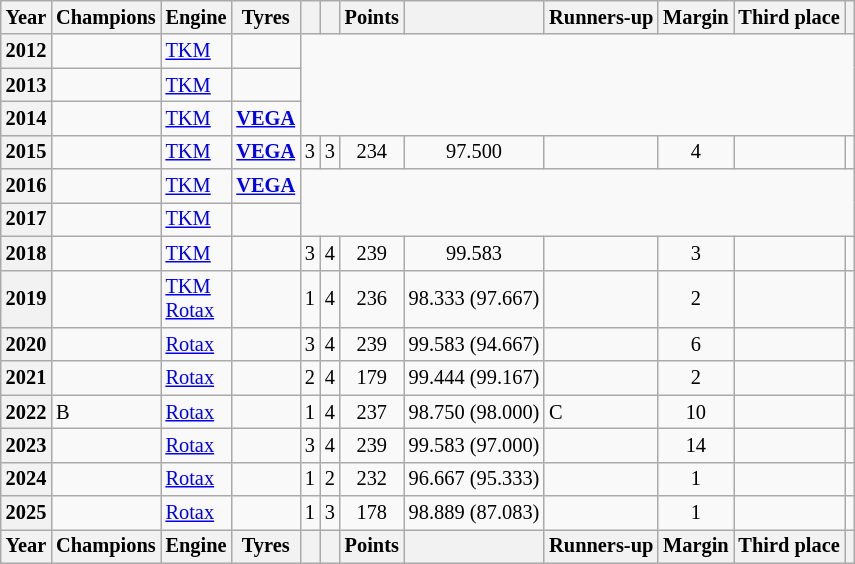<table class="wikitable sortable" style="font-size:85%; text-align:center;">
<tr>
<th>Year</th>
<th>Champions</th>
<th>Engine</th>
<th>Tyres</th>
<th></th>
<th></th>
<th>Points</th>
<th></th>
<th nowrap>Runners-up</th>
<th>Margin</th>
<th nowrap>Third place</th>
<th class="unsortable"></th>
</tr>
<tr>
<th>2012</th>
<td nowrap align=left></td>
<td nowrap align=left> <a href='#'>TKM</a></td>
<td></td>
</tr>
<tr>
<th>2013</th>
<td nowrap align=left></td>
<td nowrap align=left> <a href='#'>TKM</a></td>
<td></td>
</tr>
<tr>
<th>2014</th>
<td nowrap align=left></td>
<td nowrap align=left> <a href='#'>TKM</a></td>
<td><strong><span><a href='#'>VEGA</a></span></strong></td>
</tr>
<tr>
<th>2015</th>
<td nowrap align=left><strong></strong></td>
<td nowrap align=left> <a href='#'>TKM</a></td>
<td><strong><span><a href='#'>VEGA</a></span></strong></td>
<td>3</td>
<td>3</td>
<td>234</td>
<td>97.500</td>
<td nowrap align=left></td>
<td>4</td>
<td nowrap align=left></td>
<td></td>
</tr>
<tr>
<th>2016</th>
<td nowrap align=left></td>
<td nowrap align=left> <a href='#'>TKM</a></td>
<td><strong><span><a href='#'>VEGA</a></span></strong></td>
</tr>
<tr>
<th>2017</th>
<td nowrap align=left></td>
<td nowrap align=left> <a href='#'>TKM</a></td>
<td></td>
</tr>
<tr>
<th>2018</th>
<td nowrap align=left><strong></strong></td>
<td nowrap align=left> <a href='#'>TKM</a></td>
<td></td>
<td>3</td>
<td>4</td>
<td>239</td>
<td>99.583</td>
<td nowrap align=left></td>
<td>3</td>
<td nowrap align=left></td>
<td></td>
</tr>
<tr>
<th>2019</th>
<td nowrap align=left><strong></strong></td>
<td nowrap align=left> <a href='#'>TKM</a><br> <a href='#'>Rotax</a></td>
<td></td>
<td>1</td>
<td>4</td>
<td>236</td>
<td>98.333 (97.667)</td>
<td nowrap align=left></td>
<td>2</td>
<td nowrap align=left></td>
<td></td>
</tr>
<tr>
<th>2020</th>
<td nowrap align=left><strong></strong></td>
<td nowrap align=left> <a href='#'>Rotax</a></td>
<td></td>
<td>3</td>
<td>4</td>
<td>239</td>
<td>99.583 (94.667)</td>
<td nowrap align=left></td>
<td>6</td>
<td nowrap align=left></td>
<td></td>
</tr>
<tr>
<th>2021</th>
<td nowrap align=left><strong></strong></td>
<td nowrap align=left> <a href='#'>Rotax</a></td>
<td></td>
<td>2</td>
<td>4</td>
<td>179</td>
<td>99.444 (99.167)</td>
<td nowrap align=left></td>
<td>2</td>
<td nowrap align=left></td>
<td></td>
</tr>
<tr>
<th>2022</th>
<td nowrap align=left><strong></strong> B</td>
<td nowrap align=left> <a href='#'>Rotax</a></td>
<td></td>
<td>1</td>
<td>4</td>
<td>237</td>
<td>98.750 (98.000)</td>
<td nowrap align=left> C</td>
<td>10</td>
<td nowrap align=left></td>
<td></td>
</tr>
<tr>
<th>2023</th>
<td nowrap align=left><strong></strong></td>
<td nowrap align=left> <a href='#'>Rotax</a></td>
<td></td>
<td>3</td>
<td>4</td>
<td>239</td>
<td>99.583 (97.000)</td>
<td nowrap align=left></td>
<td>14</td>
<td nowrap align=left></td>
<td></td>
</tr>
<tr>
<th>2024</th>
<td nowrap align=left><strong></strong></td>
<td nowrap align=left> <a href='#'>Rotax</a></td>
<td></td>
<td>1</td>
<td>2</td>
<td>232</td>
<td>96.667 (95.333)</td>
<td nowrap align=left></td>
<td>1</td>
<td nowrap align=left></td>
<td></td>
</tr>
<tr>
<th>2025</th>
<td nowrap align=left><strong></strong></td>
<td nowrap align=left> <a href='#'>Rotax</a></td>
<td></td>
<td>1</td>
<td>3</td>
<td>178</td>
<td>98.889 (87.083)</td>
<td nowrap align=left></td>
<td>1</td>
<td nowrap align=left></td>
<td></td>
</tr>
<tr>
<th>Year</th>
<th>Champions</th>
<th>Engine</th>
<th>Tyres</th>
<th></th>
<th></th>
<th>Points</th>
<th></th>
<th>Runners-up</th>
<th>Margin</th>
<th>Third place</th>
<th></th>
</tr>
</table>
